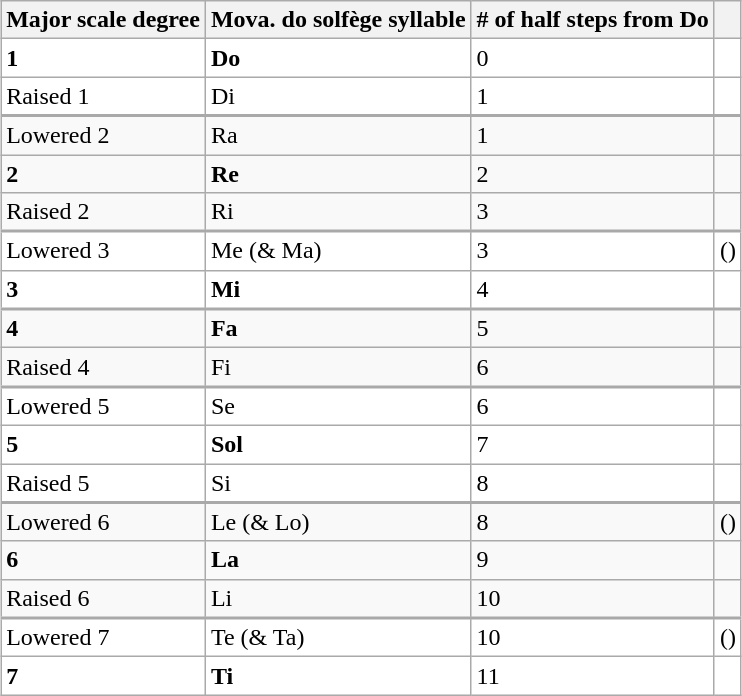<table style="margin:auto;" class="wikitable">
<tr>
<th>Major scale degree</th>
<th>Mova. do solfège syllable</th>
<th># of half steps from Do</th>
<th></th>
</tr>
<tr style="background:#fff;">
<td><strong>1</strong></td>
<td><strong>Do</strong></td>
<td>0</td>
<td></td>
</tr>
<tr style="background:#fff;">
<td>Raised 1</td>
<td>Di</td>
<td>1</td>
<td></td>
</tr>
<tr style="border-top:2px solid darkgrey;">
<td>Lowered 2</td>
<td>Ra</td>
<td>1</td>
<td></td>
</tr>
<tr>
<td><strong>2</strong></td>
<td><strong>Re</strong></td>
<td>2</td>
<td></td>
</tr>
<tr>
<td>Raised 2</td>
<td>Ri</td>
<td>3</td>
<td></td>
</tr>
<tr style="border-top:2px solid darkgrey; background:#fff;">
<td>Lowered 3</td>
<td>Me (& Ma)</td>
<td>3</td>
<td> ()</td>
</tr>
<tr style="background:#fff;">
<td><strong>3</strong></td>
<td><strong>Mi</strong></td>
<td>4</td>
<td></td>
</tr>
<tr style="border-top:2px solid darkgrey;">
<td><strong>4</strong></td>
<td><strong>Fa</strong></td>
<td>5</td>
<td></td>
</tr>
<tr>
<td>Raised 4</td>
<td>Fi</td>
<td>6</td>
<td></td>
</tr>
<tr style="border-top:2px solid darkgrey; background:#fff;">
<td>Lowered 5</td>
<td>Se</td>
<td>6</td>
<td></td>
</tr>
<tr style="background:#fff;">
<td><strong>5</strong></td>
<td><strong>Sol</strong></td>
<td>7</td>
<td></td>
</tr>
<tr style="background:#fff;">
<td>Raised 5</td>
<td>Si</td>
<td>8</td>
<td></td>
</tr>
<tr style="border-top:2px solid darkgrey;">
<td>Lowered 6</td>
<td>Le (& Lo)</td>
<td>8</td>
<td> ()</td>
</tr>
<tr>
<td><strong>6</strong></td>
<td><strong>La</strong></td>
<td>9</td>
<td></td>
</tr>
<tr>
<td>Raised 6</td>
<td>Li</td>
<td>10</td>
<td></td>
</tr>
<tr style="border-top:2px solid darkgrey; background:#fff;">
<td>Lowered 7</td>
<td>Te (& Ta)</td>
<td>10</td>
<td> ()</td>
</tr>
<tr style="background:#fff;">
<td><strong>7</strong></td>
<td><strong>Ti</strong></td>
<td>11</td>
<td></td>
</tr>
</table>
